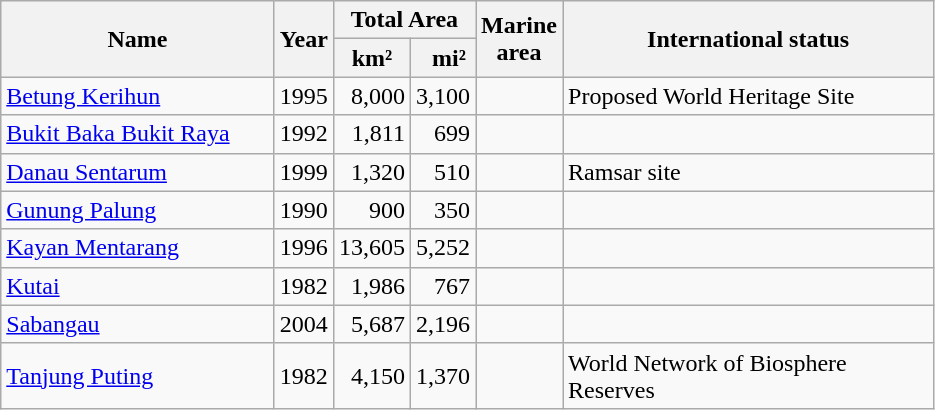<table class="wikitable">
<tr>
<th rowspan=2 width="175">Name</th>
<th rowspan=2>Year</th>
<th colspan="2">Total Area</th>
<th rowspan=2 width="50">Marine area</th>
<th rowspan=2 width="240">International status</th>
</tr>
<tr>
<th>km²</th>
<th>  mi²</th>
</tr>
<tr>
<td><a href='#'>Betung Kerihun</a></td>
<td>1995</td>
<td align="right">8,000</td>
<td align="right">3,100</td>
<td></td>
<td>Proposed World Heritage Site</td>
</tr>
<tr>
<td><a href='#'>Bukit Baka Bukit Raya</a></td>
<td>1992</td>
<td align="right">1,811</td>
<td align="right">699</td>
<td></td>
<td></td>
</tr>
<tr>
<td><a href='#'>Danau Sentarum</a></td>
<td>1999</td>
<td align="right">1,320</td>
<td align="right">510</td>
<td></td>
<td>Ramsar site</td>
</tr>
<tr>
<td><a href='#'>Gunung Palung</a></td>
<td>1990</td>
<td align="right">900</td>
<td align="right">350</td>
<td></td>
<td></td>
</tr>
<tr>
<td><a href='#'>Kayan Mentarang</a></td>
<td>1996</td>
<td align="right">13,605</td>
<td align="right">5,252</td>
<td></td>
<td></td>
</tr>
<tr>
<td><a href='#'>Kutai</a></td>
<td>1982</td>
<td align="right">1,986</td>
<td align="right">767</td>
<td></td>
<td></td>
</tr>
<tr>
<td><a href='#'>Sabangau</a></td>
<td>2004</td>
<td align="right">5,687</td>
<td align="right">2,196</td>
<td></td>
<td></td>
</tr>
<tr>
<td><a href='#'>Tanjung Puting</a></td>
<td>1982</td>
<td align="right">4,150</td>
<td>1,370</td>
<td></td>
<td>World Network of Biosphere Reserves</td>
</tr>
</table>
